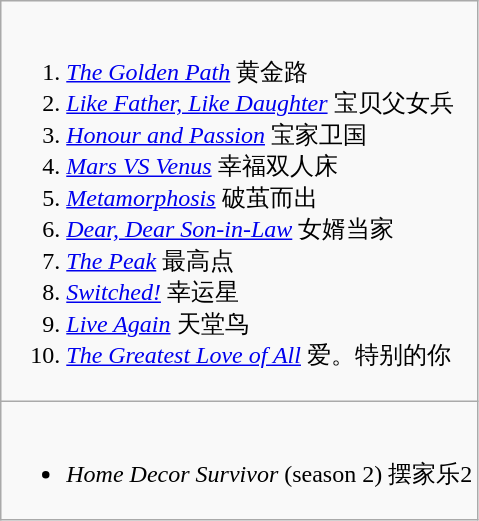<table class=wikitable>
<tr>
<td colspan=2 valign="top" width="100%"><br><div></div><ol><li><em><a href='#'>The Golden Path</a></em> 黄金路</li><li><em><a href='#'>Like Father, Like Daughter</a></em> 宝贝父女兵</li><li><em><a href='#'>Honour and Passion</a></em> 宝家卫国</li><li><em><a href='#'>Mars VS Venus</a></em> 幸福双人床</li><li><em><a href='#'>Metamorphosis</a></em> 破茧而出</li><li><em><a href='#'>Dear, Dear Son-in-Law</a></em> 女婿当家</li><li><em><a href='#'>The Peak</a></em> 最高点</li><li><em><a href='#'>Switched!</a></em> 幸运星</li><li><em><a href='#'>Live Again</a></em> 天堂鸟</li><li><em><a href='#'>The Greatest Love of All</a></em> 爱。特别的你</li></ol></td>
</tr>
<tr>
<td colspan=2 valign="top" width="100%"><br><div></div><ul><li><em>Home Decor Survivor</em> (season 2) 摆家乐2</li></ul></td>
</tr>
</table>
